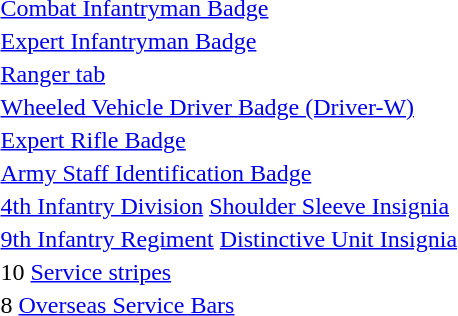<table>
<tr>
<td> <a href='#'>Combat Infantryman Badge</a></td>
</tr>
<tr>
<td> <a href='#'>Expert Infantryman Badge</a></td>
</tr>
<tr>
<td> <a href='#'>Ranger tab</a></td>
</tr>
<tr>
<td> <a href='#'>Wheeled Vehicle Driver Badge (Driver-W)</a></td>
</tr>
<tr>
<td> <a href='#'>Expert Rifle Badge</a></td>
</tr>
<tr>
<td> <a href='#'>Army Staff Identification Badge</a></td>
</tr>
<tr>
<td> <a href='#'>4th Infantry Division</a> <a href='#'>Shoulder Sleeve Insignia</a></td>
</tr>
<tr>
<td> <a href='#'>9th Infantry Regiment</a> <a href='#'>Distinctive Unit Insignia</a></td>
</tr>
<tr>
<td> 10 <a href='#'>Service stripes</a></td>
</tr>
<tr>
<td> 8 <a href='#'>Overseas Service Bars</a></td>
</tr>
</table>
